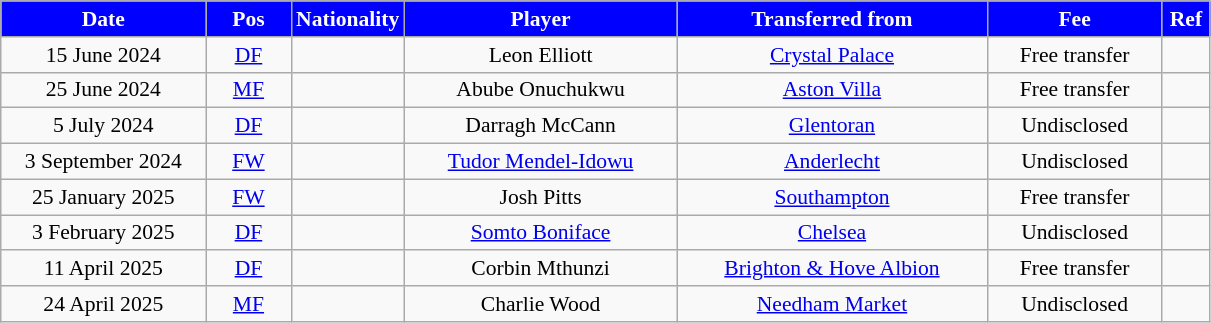<table class="wikitable"  style="text-align:center; font-size:90%; ">
<tr>
<th style="background:#0000FF;color:#FFFFFF;width:130px;">Date</th>
<th style="background:#0000FF;color:#FFFFFF;width:50px;">Pos</th>
<th style="background:#0000FF;color:#FFFFFF;width:50px;">Nationality</th>
<th style="background:#0000FF;color:#FFFFFF;width:175px;">Player</th>
<th style="background:#0000FF;color:#FFFFFF;width:200px;">Transferred from</th>
<th style="background:#0000FF;color:#FFFFFF;width:110px;">Fee</th>
<th style="background:#0000FF;color:#FFFFFF;width:25px;">Ref</th>
</tr>
<tr>
<td>15 June 2024</td>
<td><a href='#'>DF</a></td>
<td></td>
<td>Leon Elliott</td>
<td> <a href='#'>Crystal Palace</a></td>
<td>Free transfer</td>
<td></td>
</tr>
<tr>
<td>25 June 2024</td>
<td><a href='#'>MF</a></td>
<td></td>
<td>Abube Onuchukwu</td>
<td> <a href='#'>Aston Villa</a></td>
<td>Free transfer</td>
<td></td>
</tr>
<tr>
<td>5 July 2024</td>
<td><a href='#'>DF</a></td>
<td></td>
<td>Darragh McCann</td>
<td> <a href='#'>Glentoran</a></td>
<td>Undisclosed</td>
<td></td>
</tr>
<tr>
<td>3 September 2024</td>
<td><a href='#'>FW</a></td>
<td></td>
<td><a href='#'>Tudor Mendel-Idowu</a></td>
<td> <a href='#'>Anderlecht</a></td>
<td>Undisclosed</td>
<td></td>
</tr>
<tr>
<td>25 January 2025</td>
<td><a href='#'>FW</a></td>
<td></td>
<td>Josh Pitts</td>
<td> <a href='#'>Southampton</a></td>
<td>Free transfer</td>
<td></td>
</tr>
<tr>
<td>3 February 2025</td>
<td><a href='#'>DF</a></td>
<td></td>
<td><a href='#'>Somto Boniface</a></td>
<td> <a href='#'>Chelsea</a></td>
<td>Undisclosed</td>
<td></td>
</tr>
<tr>
<td>11 April 2025</td>
<td><a href='#'>DF</a></td>
<td></td>
<td>Corbin Mthunzi</td>
<td> <a href='#'>Brighton & Hove Albion</a></td>
<td>Free transfer</td>
<td></td>
</tr>
<tr>
<td>24 April 2025</td>
<td><a href='#'>MF</a></td>
<td></td>
<td>Charlie Wood</td>
<td> <a href='#'>Needham Market</a></td>
<td>Undisclosed</td>
<td></td>
</tr>
</table>
